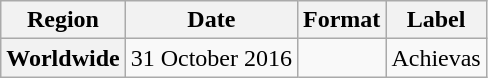<table class="wikitable plainrowheaders">
<tr>
<th scope="col">Region</th>
<th scope="col">Date</th>
<th scope="col">Format</th>
<th scope="col">Label</th>
</tr>
<tr>
<th scope="row">Worldwide</th>
<td>31 October 2016</td>
<td></td>
<td>Achievas</td>
</tr>
</table>
